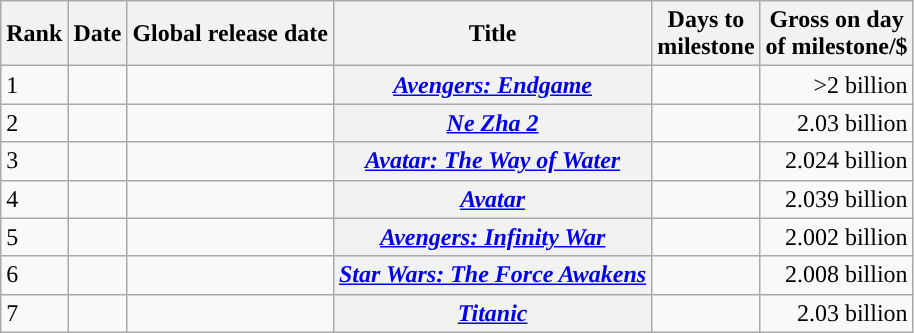<table class="wikitable">
<tr>
<th scope="col">Rank</th>
<th scope="col">Date</th>
<th>Global release date</th>
<th scope="col">Title</th>
<th scope="col">Days to<br> milestone</th>
<th scope="col">Gross on day<br> of milestone/$</th>
</tr>
<tr>
<td>1</td>
<td></td>
<td></td>
<th scope="row"><em><a href='#'>Avengers: Endgame</a></em></th>
<td style="text-align:right;"></td>
<td style="text-align:right;">>2 billion</td>
</tr>
<tr>
<td>2</td>
<td></td>
<td></td>
<th scope="row"><em><a href='#'>Ne Zha 2</a></em></th>
<td style="text-align:right;"></td>
<td style="text-align:right;">2.03 billion</td>
</tr>
<tr>
<td>3</td>
<td></td>
<td></td>
<th scope="row"><em><a href='#'>Avatar: The Way of Water</a></em></th>
<td style="text-align:right;"></td>
<td style="text-align:right;">2.024 billion</td>
</tr>
<tr>
<td>4</td>
<td></td>
<td></td>
<th scope="row"><em><a href='#'>Avatar</a></em></th>
<td style="text-align:right;"></td>
<td style="text-align:right;">2.039 billion</td>
</tr>
<tr>
<td>5</td>
<td></td>
<td></td>
<th scope="row"><em><a href='#'>Avengers: Infinity War</a></em></th>
<td style="text-align:right;"></td>
<td style="text-align:right;">2.002 billion</td>
</tr>
<tr>
<td>6</td>
<td></td>
<td></td>
<th scope="row"><em><a href='#'>Star Wars: The Force Awakens</a></em></th>
<td style="text-align:right;"></td>
<td style="text-align:right;">2.008 billion</td>
</tr>
<tr>
<td>7</td>
<td></td>
<td></td>
<th scope="row"><em><a href='#'>Titanic</a></em></th>
<td style="text-align:right;"></td>
<td style="text-align:right;">2.03 billion</td>
</tr>
</table>
